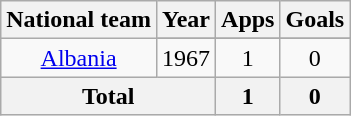<table class="wikitable" style="text-align:center">
<tr>
<th>National team</th>
<th>Year</th>
<th>Apps</th>
<th>Goals</th>
</tr>
<tr>
<td rowspan="2"><a href='#'>Albania</a></td>
</tr>
<tr>
<td>1967</td>
<td>1</td>
<td>0</td>
</tr>
<tr>
<th colspan="2">Total</th>
<th>1</th>
<th>0</th>
</tr>
</table>
